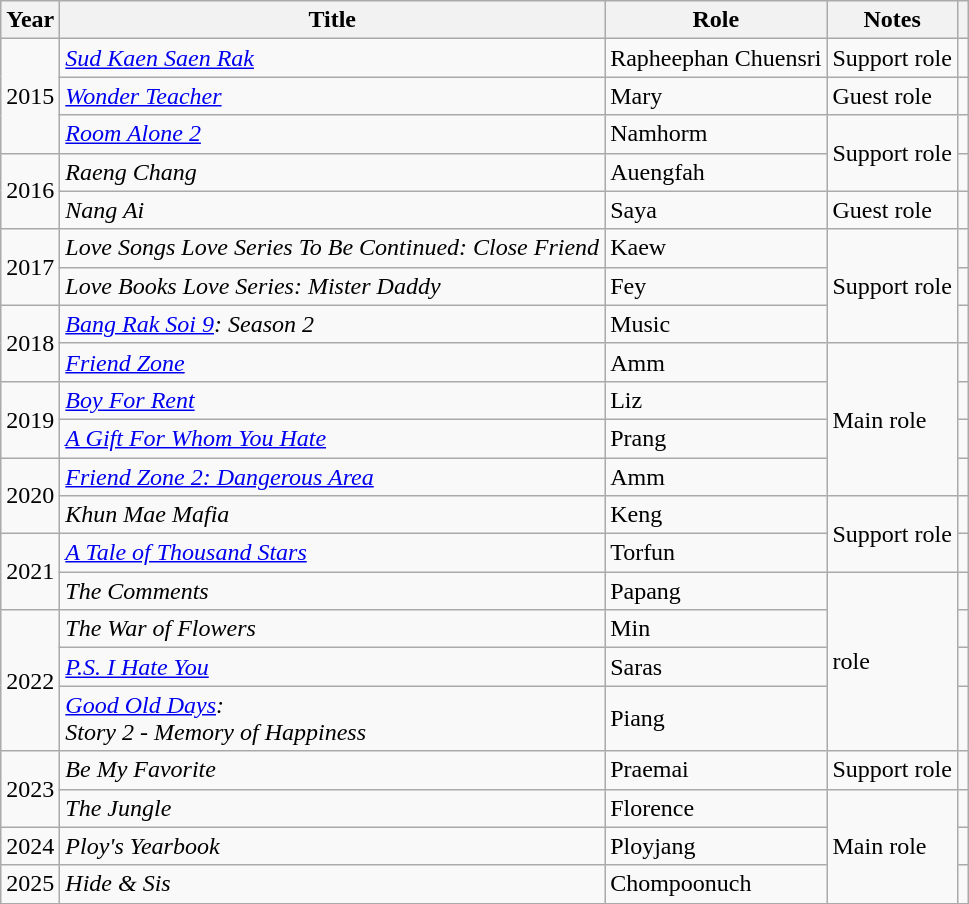<table class="wikitable sortable">
<tr>
<th scope="col">Year</th>
<th scope="col">Title</th>
<th scope="col">Role</th>
<th scope="col" class="unsortable">Notes</th>
<th scope="col" class="unsortable"></th>
</tr>
<tr>
<td rowspan="3">2015</td>
<td><em><a href='#'>Sud Kaen Saen Rak</a></em></td>
<td>Rapheephan Chuensri</td>
<td>Support role</td>
<td style="text-align: center;"></td>
</tr>
<tr>
<td><em><a href='#'>Wonder Teacher</a></em></td>
<td>Mary</td>
<td>Guest role</td>
<td style="text-align: center;"></td>
</tr>
<tr>
<td><em><a href='#'>Room Alone 2</a></em></td>
<td>Namhorm</td>
<td rowspan="2">Support role</td>
<td style="text-align: center;"></td>
</tr>
<tr>
<td rowspan="2">2016</td>
<td><em>Raeng Chang</em></td>
<td>Auengfah</td>
<td style="text-align: center;"></td>
</tr>
<tr>
<td><em>Nang Ai</em></td>
<td>Saya</td>
<td>Guest role</td>
<td style="text-align: center;"></td>
</tr>
<tr>
<td rowspan="2">2017</td>
<td><em>Love Songs Love Series To Be Continued: Close Friend</em></td>
<td>Kaew</td>
<td rowspan="3">Support role</td>
<td style="text-align: center;"></td>
</tr>
<tr>
<td><em>Love Books Love Series: Mister Daddy</em></td>
<td>Fey</td>
<td style="text-align: center;"></td>
</tr>
<tr>
<td rowspan="2">2018</td>
<td><em><a href='#'>Bang Rak Soi 9</a>: Season 2</em></td>
<td>Music</td>
<td style="text-align: center;"></td>
</tr>
<tr>
<td><em><a href='#'>Friend Zone</a></em></td>
<td>Amm</td>
<td rowspan="4">Main role</td>
<td style="text-align: center;"></td>
</tr>
<tr>
<td rowspan="2">2019</td>
<td><em><a href='#'>Boy For Rent</a></em></td>
<td>Liz</td>
<td style="text-align: center;"></td>
</tr>
<tr>
<td><em><a href='#'>A Gift For Whom You Hate</a></em></td>
<td>Prang</td>
<td style="text-align: center;"></td>
</tr>
<tr>
<td rowspan="2">2020</td>
<td><em><a href='#'>Friend Zone 2: Dangerous Area</a></em></td>
<td>Amm</td>
<td style="text-align: center;"></td>
</tr>
<tr>
<td><em>Khun Mae Mafia</em></td>
<td>Keng</td>
<td rowspan="2">Support role</td>
<td style="text-align: center;"></td>
</tr>
<tr>
<td rowspan="2">2021</td>
<td><em><a href='#'>A Tale of Thousand Stars</a></em></td>
<td>Torfun</td>
<td style="text-align: center;"></td>
</tr>
<tr>
<td><em>The Comments</em></td>
<td>Papang</td>
<td rowspan="4">role</td>
<td style="text-align: center;"></td>
</tr>
<tr>
<td rowspan="3">2022</td>
<td><em>The War of Flowers</em></td>
<td>Min</td>
<td style="text-align: center;"></td>
</tr>
<tr>
<td><em><a href='#'>P.S. I Hate You</a></em></td>
<td>Saras</td>
<td style="text-align: center;"></td>
</tr>
<tr>
<td><em><a href='#'>Good Old Days</a>:<br>Story 2 - Memory of Happiness</em></td>
<td>Piang</td>
<td style="text-align: center;"></td>
</tr>
<tr>
<td rowspan="2">2023</td>
<td><em>Be My Favorite</em></td>
<td>Praemai</td>
<td>Support role</td>
<td style="text-align: center;"></td>
</tr>
<tr>
<td><em>The Jungle</em></td>
<td>Florence</td>
<td rowspan="3">Main role</td>
<td style="text-align: center;"></td>
</tr>
<tr>
<td>2024</td>
<td><em>Ploy's Yearbook</em></td>
<td>Ployjang</td>
<td style="text-align: center;"></td>
</tr>
<tr>
<td>2025</td>
<td><em>Hide & Sis</em></td>
<td>Chompoonuch</td>
<td style="text-align: center;"></td>
</tr>
<tr>
</tr>
</table>
